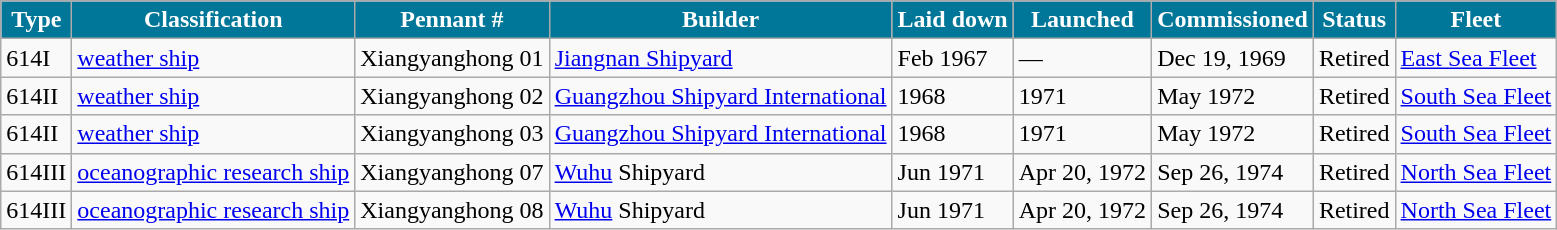<table class="wikitable">
<tr>
<th style="background:#079;color:#fff;">Type</th>
<th style="background:#079;color:#fff;">Classification</th>
<th style="background:#079;color:#fff;">Pennant #</th>
<th style="background:#079;color:#fff;">Builder</th>
<th style="background:#079;color:#fff;">Laid down</th>
<th style="background:#079;color:#fff;">Launched</th>
<th style="background:#079;color:#fff;">Commissioned</th>
<th style="background:#079;color:#fff;">Status</th>
<th style="background:#079;color:#fff;">Fleet</th>
</tr>
<tr>
<td>614I</td>
<td><a href='#'>weather ship</a></td>
<td>Xiangyanghong 01</td>
<td><a href='#'>Jiangnan Shipyard</a></td>
<td>Feb 1967</td>
<td>―</td>
<td>Dec 19, 1969</td>
<td>Retired</td>
<td><a href='#'>East Sea Fleet</a></td>
</tr>
<tr>
<td>614II</td>
<td><a href='#'>weather ship</a></td>
<td>Xiangyanghong 02</td>
<td><a href='#'>Guangzhou Shipyard International</a></td>
<td>1968</td>
<td>1971</td>
<td>May 1972</td>
<td>Retired</td>
<td><a href='#'>South Sea Fleet</a></td>
</tr>
<tr>
<td>614II</td>
<td><a href='#'>weather ship</a></td>
<td>Xiangyanghong 03</td>
<td><a href='#'>Guangzhou Shipyard International</a></td>
<td>1968</td>
<td>1971</td>
<td>May 1972</td>
<td>Retired</td>
<td><a href='#'>South Sea Fleet</a></td>
</tr>
<tr>
<td>614III</td>
<td><a href='#'>oceanographic research ship</a></td>
<td>Xiangyanghong 07</td>
<td><a href='#'>Wuhu</a> Shipyard</td>
<td>Jun 1971</td>
<td>Apr 20, 1972</td>
<td>Sep 26, 1974</td>
<td>Retired</td>
<td><a href='#'>North Sea Fleet</a></td>
</tr>
<tr>
<td>614III</td>
<td><a href='#'>oceanographic research ship</a></td>
<td>Xiangyanghong 08</td>
<td><a href='#'>Wuhu</a> Shipyard</td>
<td>Jun 1971</td>
<td>Apr 20, 1972</td>
<td>Sep 26, 1974</td>
<td>Retired</td>
<td><a href='#'>North Sea Fleet</a></td>
</tr>
</table>
